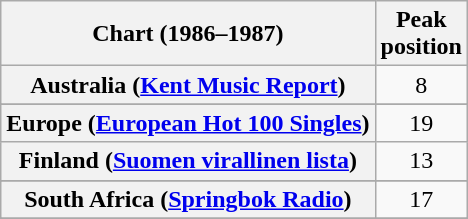<table class="wikitable sortable plainrowheaders" style="text-align:center">
<tr>
<th>Chart (1986–1987)</th>
<th>Peak<br>position</th>
</tr>
<tr>
<th scope="row">Australia (<a href='#'>Kent Music Report</a>)</th>
<td>8</td>
</tr>
<tr>
</tr>
<tr>
</tr>
<tr>
</tr>
<tr>
<th scope="row">Europe (<a href='#'>European Hot 100 Singles</a>)</th>
<td>19</td>
</tr>
<tr>
<th scope="row">Finland (<a href='#'>Suomen virallinen lista</a>)</th>
<td>13</td>
</tr>
<tr>
</tr>
<tr>
</tr>
<tr>
</tr>
<tr>
</tr>
<tr>
<th scope="row">South Africa (<a href='#'>Springbok Radio</a>)</th>
<td>17</td>
</tr>
<tr>
</tr>
<tr>
</tr>
<tr>
</tr>
<tr>
</tr>
<tr>
</tr>
</table>
